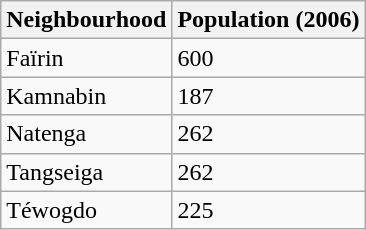<table class="wikitable">
<tr>
<th>Neighbourhood</th>
<th>Population (2006)</th>
</tr>
<tr>
<td>Faïrin</td>
<td>600</td>
</tr>
<tr>
<td>Kamnabin</td>
<td>187</td>
</tr>
<tr>
<td>Natenga</td>
<td>262</td>
</tr>
<tr>
<td>Tangseiga</td>
<td>262</td>
</tr>
<tr>
<td>Téwogdo</td>
<td>225</td>
</tr>
</table>
